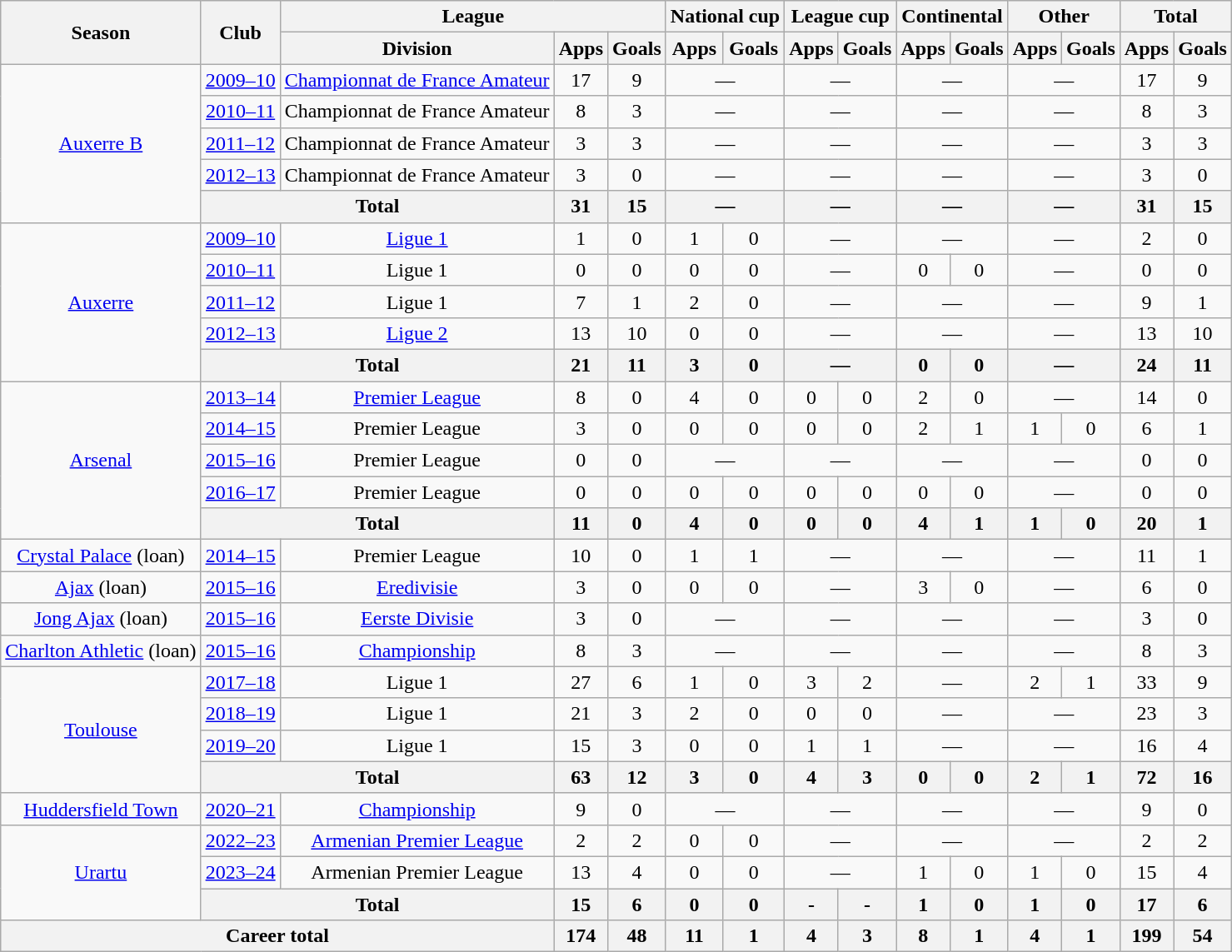<table class=wikitable style="text-align: center">
<tr>
<th rowspan=2>Season</th>
<th rowspan=2>Club</th>
<th colspan=3>League</th>
<th colspan=2>National cup</th>
<th colspan=2>League cup</th>
<th colspan=2>Continental</th>
<th colspan=2>Other</th>
<th colspan=2>Total</th>
</tr>
<tr>
<th>Division</th>
<th>Apps</th>
<th>Goals</th>
<th>Apps</th>
<th>Goals</th>
<th>Apps</th>
<th>Goals</th>
<th>Apps</th>
<th>Goals</th>
<th>Apps</th>
<th>Goals</th>
<th>Apps</th>
<th>Goals</th>
</tr>
<tr>
<td rowspan=5><a href='#'>Auxerre B</a></td>
<td><a href='#'>2009–10</a></td>
<td><a href='#'>Championnat de France Amateur</a></td>
<td>17</td>
<td>9</td>
<td colspan=2>—</td>
<td colspan=2>—</td>
<td colspan=2>—</td>
<td colspan=2>—</td>
<td>17</td>
<td>9</td>
</tr>
<tr>
<td><a href='#'>2010–11</a></td>
<td>Championnat de France Amateur</td>
<td>8</td>
<td>3</td>
<td colspan=2>—</td>
<td colspan=2>—</td>
<td colspan=2>—</td>
<td colspan=2>—</td>
<td>8</td>
<td>3</td>
</tr>
<tr>
<td><a href='#'>2011–12</a></td>
<td>Championnat de France Amateur</td>
<td>3</td>
<td>3</td>
<td colspan=2>—</td>
<td colspan=2>—</td>
<td colspan=2>—</td>
<td colspan=2>—</td>
<td>3</td>
<td>3</td>
</tr>
<tr>
<td><a href='#'>2012–13</a></td>
<td>Championnat de France Amateur</td>
<td>3</td>
<td>0</td>
<td colspan=2>—</td>
<td colspan=2>—</td>
<td colspan=2>—</td>
<td colspan=2>—</td>
<td>3</td>
<td>0</td>
</tr>
<tr>
<th colspan=2>Total</th>
<th>31</th>
<th>15</th>
<th colspan=2>—</th>
<th colspan=2>—</th>
<th colspan=2>—</th>
<th colspan=2>—</th>
<th>31</th>
<th>15</th>
</tr>
<tr>
<td rowspan=5><a href='#'>Auxerre</a></td>
<td><a href='#'>2009–10</a></td>
<td><a href='#'>Ligue 1</a></td>
<td>1</td>
<td>0</td>
<td>1</td>
<td>0</td>
<td colspan=2>—</td>
<td colspan=2>—</td>
<td colspan=2>—</td>
<td>2</td>
<td>0</td>
</tr>
<tr>
<td><a href='#'>2010–11</a></td>
<td>Ligue 1</td>
<td>0</td>
<td>0</td>
<td>0</td>
<td>0</td>
<td colspan=2>—</td>
<td>0</td>
<td>0</td>
<td colspan=2>—</td>
<td>0</td>
<td>0</td>
</tr>
<tr>
<td><a href='#'>2011–12</a></td>
<td>Ligue 1</td>
<td>7</td>
<td>1</td>
<td>2</td>
<td>0</td>
<td colspan=2>—</td>
<td colspan=2>—</td>
<td colspan=2>—</td>
<td>9</td>
<td>1</td>
</tr>
<tr>
<td><a href='#'>2012–13</a></td>
<td><a href='#'>Ligue 2</a></td>
<td>13</td>
<td>10</td>
<td>0</td>
<td>0</td>
<td colspan=2>—</td>
<td colspan=2>—</td>
<td colspan=2>—</td>
<td>13</td>
<td>10</td>
</tr>
<tr>
<th colspan=2>Total</th>
<th>21</th>
<th>11</th>
<th>3</th>
<th>0</th>
<th colspan=2>—</th>
<th>0</th>
<th>0</th>
<th colspan=2>—</th>
<th>24</th>
<th>11</th>
</tr>
<tr>
<td rowspan=5><a href='#'>Arsenal</a></td>
<td><a href='#'>2013–14</a></td>
<td><a href='#'>Premier League</a></td>
<td>8</td>
<td>0</td>
<td>4</td>
<td>0</td>
<td>0</td>
<td>0</td>
<td>2</td>
<td>0</td>
<td colspan=2>—</td>
<td>14</td>
<td>0</td>
</tr>
<tr>
<td><a href='#'>2014–15</a></td>
<td>Premier League</td>
<td>3</td>
<td>0</td>
<td>0</td>
<td>0</td>
<td>0</td>
<td>0</td>
<td>2</td>
<td>1</td>
<td>1</td>
<td>0</td>
<td>6</td>
<td>1</td>
</tr>
<tr>
<td><a href='#'>2015–16</a></td>
<td>Premier League</td>
<td>0</td>
<td>0</td>
<td colspan=2>—</td>
<td colspan=2>—</td>
<td colspan=2>—</td>
<td colspan=2>—</td>
<td>0</td>
<td>0</td>
</tr>
<tr>
<td><a href='#'>2016–17</a></td>
<td>Premier League</td>
<td>0</td>
<td>0</td>
<td>0</td>
<td>0</td>
<td>0</td>
<td>0</td>
<td>0</td>
<td>0</td>
<td colspan=2>—</td>
<td>0</td>
<td>0</td>
</tr>
<tr>
<th colspan=2>Total</th>
<th>11</th>
<th>0</th>
<th>4</th>
<th>0</th>
<th>0</th>
<th>0</th>
<th>4</th>
<th>1</th>
<th>1</th>
<th>0</th>
<th>20</th>
<th>1</th>
</tr>
<tr>
<td><a href='#'>Crystal Palace</a> (loan)</td>
<td><a href='#'>2014–15</a></td>
<td>Premier League</td>
<td>10</td>
<td>0</td>
<td>1</td>
<td>1</td>
<td colspan=2>—</td>
<td colspan=2>—</td>
<td colspan=2>—</td>
<td>11</td>
<td>1</td>
</tr>
<tr>
<td><a href='#'>Ajax</a> (loan)</td>
<td><a href='#'>2015–16</a></td>
<td><a href='#'>Eredivisie</a></td>
<td>3</td>
<td>0</td>
<td>0</td>
<td>0</td>
<td colspan=2>—</td>
<td>3</td>
<td>0</td>
<td colspan=2>—</td>
<td>6</td>
<td>0</td>
</tr>
<tr>
<td><a href='#'>Jong Ajax</a> (loan)</td>
<td><a href='#'>2015–16</a></td>
<td><a href='#'>Eerste Divisie</a></td>
<td>3</td>
<td>0</td>
<td colspan=2>—</td>
<td colspan=2>—</td>
<td colspan=2>—</td>
<td colspan=2>—</td>
<td>3</td>
<td>0</td>
</tr>
<tr>
<td><a href='#'>Charlton Athletic</a> (loan)</td>
<td><a href='#'>2015–16</a></td>
<td><a href='#'>Championship</a></td>
<td>8</td>
<td>3</td>
<td colspan=2>—</td>
<td colspan=2>—</td>
<td colspan=2>—</td>
<td colspan=2>—</td>
<td>8</td>
<td>3</td>
</tr>
<tr>
<td rowspan=4><a href='#'>Toulouse</a></td>
<td><a href='#'>2017–18</a></td>
<td>Ligue 1</td>
<td>27</td>
<td>6</td>
<td>1</td>
<td>0</td>
<td>3</td>
<td>2</td>
<td colspan=2>—</td>
<td>2</td>
<td>1</td>
<td>33</td>
<td>9</td>
</tr>
<tr>
<td><a href='#'>2018–19</a></td>
<td>Ligue 1</td>
<td>21</td>
<td>3</td>
<td>2</td>
<td>0</td>
<td>0</td>
<td>0</td>
<td colspan=2>—</td>
<td colspan=2>—</td>
<td>23</td>
<td>3</td>
</tr>
<tr>
<td><a href='#'>2019–20</a></td>
<td>Ligue 1</td>
<td>15</td>
<td>3</td>
<td>0</td>
<td>0</td>
<td>1</td>
<td>1</td>
<td colspan=2>—</td>
<td colspan=2>—</td>
<td>16</td>
<td>4</td>
</tr>
<tr>
<th colspan=2>Total</th>
<th>63</th>
<th>12</th>
<th>3</th>
<th>0</th>
<th>4</th>
<th>3</th>
<th>0</th>
<th>0</th>
<th>2</th>
<th>1</th>
<th>72</th>
<th>16</th>
</tr>
<tr>
<td><a href='#'>Huddersfield Town</a></td>
<td><a href='#'>2020–21</a></td>
<td><a href='#'>Championship</a></td>
<td>9</td>
<td>0</td>
<td colspan=2>—</td>
<td colspan=2>—</td>
<td colspan=2>—</td>
<td colspan=2>—</td>
<td>9</td>
<td>0</td>
</tr>
<tr>
<td rowspan="3"><a href='#'>Urartu</a></td>
<td><a href='#'>2022–23</a></td>
<td><a href='#'>Armenian Premier League</a></td>
<td>2</td>
<td>2</td>
<td>0</td>
<td>0</td>
<td colspan=2>—</td>
<td colspan=2>—</td>
<td colspan=2>—</td>
<td>2</td>
<td>2</td>
</tr>
<tr>
<td><a href='#'>2023–24</a></td>
<td>Armenian Premier League</td>
<td>13</td>
<td>4</td>
<td>0</td>
<td>0</td>
<td colspan=2>—</td>
<td>1</td>
<td>0</td>
<td>1</td>
<td>0</td>
<td>15</td>
<td>4</td>
</tr>
<tr>
<th colspan=2>Total</th>
<th>15</th>
<th>6</th>
<th>0</th>
<th>0</th>
<th>-</th>
<th>-</th>
<th>1</th>
<th>0</th>
<th>1</th>
<th>0</th>
<th>17</th>
<th>6</th>
</tr>
<tr>
<th colspan=3>Career total</th>
<th>174</th>
<th>48</th>
<th>11</th>
<th>1</th>
<th>4</th>
<th>3</th>
<th>8</th>
<th>1</th>
<th>4</th>
<th>1</th>
<th>199</th>
<th>54</th>
</tr>
</table>
